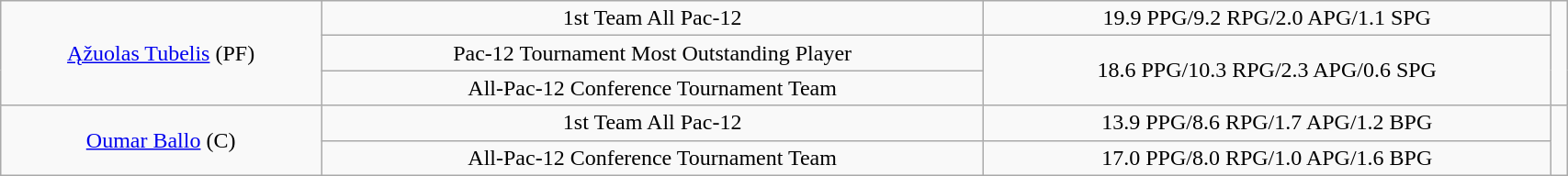<table class="wikitable" style="width: 90%;text-align: center;">
<tr align="center">
<td rowspan="3"><a href='#'>Ąžuolas Tubelis</a> (PF)</td>
<td>1st Team All Pac-12</td>
<td>19.9 PPG/9.2 RPG/2.0 APG/1.1 SPG</td>
<td rowspan="3"></td>
</tr>
<tr>
<td>Pac-12 Tournament Most Outstanding Player</td>
<td rowspan="2">18.6 PPG/10.3 RPG/2.3 APG/0.6 SPG</td>
</tr>
<tr>
<td>All-Pac-12 Conference Tournament Team</td>
</tr>
<tr align="center">
<td rowspan="2"><a href='#'>Oumar Ballo</a> (C)</td>
<td>1st Team All Pac-12</td>
<td>13.9 PPG/8.6 RPG/1.7 APG/1.2 BPG</td>
<td rowspan="2"></td>
</tr>
<tr>
<td>All-Pac-12 Conference Tournament Team</td>
<td>17.0 PPG/8.0 RPG/1.0 APG/1.6 BPG</td>
</tr>
</table>
